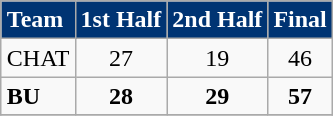<table class="wikitable" align=right>
<tr style="background: #003473; color: #FFFFFF">
<td><strong>Team</strong></td>
<td><strong>1st Half</strong></td>
<td><strong>2nd Half</strong></td>
<td><strong>Final</strong></td>
</tr>
<tr>
<td>CHAT</td>
<td align=center>27</td>
<td align=center>19</td>
<td align=center>46</td>
</tr>
<tr>
<td><strong>BU</strong></td>
<td align=center><strong>28</strong></td>
<td align=center><strong>29</strong></td>
<td align=center><strong>57</strong></td>
</tr>
<tr>
</tr>
</table>
